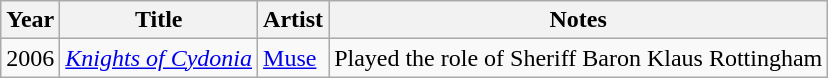<table class="wikitable sortable">
<tr>
<th>Year</th>
<th>Title</th>
<th>Artist</th>
<th class="unsortable">Notes</th>
</tr>
<tr>
<td>2006</td>
<td><em><a href='#'>Knights of Cydonia</a></em></td>
<td><a href='#'>Muse</a></td>
<td>Played the role of Sheriff Baron Klaus Rottingham</td>
</tr>
</table>
